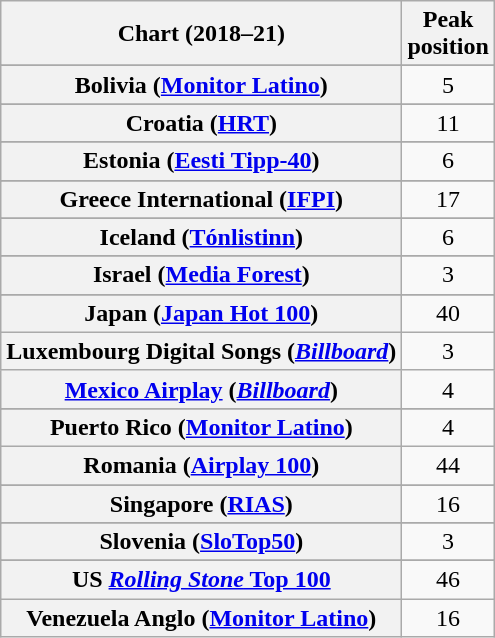<table class="wikitable sortable plainrowheaders" style="text-align:center">
<tr>
<th scope="col">Chart (2018–21)</th>
<th scope="col">Peak<br>position</th>
</tr>
<tr>
</tr>
<tr>
</tr>
<tr>
</tr>
<tr>
</tr>
<tr>
<th scope="row">Bolivia (<a href='#'>Monitor Latino</a>)</th>
<td>5</td>
</tr>
<tr>
</tr>
<tr>
</tr>
<tr>
</tr>
<tr>
</tr>
<tr>
</tr>
<tr>
<th scope="row">Croatia (<a href='#'>HRT</a>)</th>
<td>11</td>
</tr>
<tr>
</tr>
<tr>
</tr>
<tr>
</tr>
<tr>
<th scope="row">Estonia (<a href='#'>Eesti Tipp-40</a>)</th>
<td>6</td>
</tr>
<tr>
</tr>
<tr>
</tr>
<tr>
</tr>
<tr>
</tr>
<tr>
</tr>
<tr>
<th scope="row">Greece International (<a href='#'>IFPI</a>)</th>
<td>17</td>
</tr>
<tr>
</tr>
<tr>
</tr>
<tr>
</tr>
<tr>
</tr>
<tr>
<th scope="row">Iceland (<a href='#'>Tónlistinn</a>)</th>
<td>6</td>
</tr>
<tr>
</tr>
<tr>
<th scope="row">Israel (<a href='#'>Media Forest</a>)</th>
<td>3</td>
</tr>
<tr>
</tr>
<tr>
<th scope="row">Japan (<a href='#'>Japan Hot 100</a>)</th>
<td>40</td>
</tr>
<tr>
<th scope="row">Luxembourg Digital Songs (<a href='#'><em>Billboard</em></a>)</th>
<td>3</td>
</tr>
<tr>
<th scope="row"><a href='#'>Mexico Airplay</a> (<em><a href='#'>Billboard</a></em>)</th>
<td>4</td>
</tr>
<tr>
</tr>
<tr>
</tr>
<tr>
</tr>
<tr>
</tr>
<tr>
</tr>
<tr>
</tr>
<tr>
<th scope="row">Puerto Rico (<a href='#'>Monitor Latino</a>)</th>
<td>4</td>
</tr>
<tr>
<th scope="row">Romania (<a href='#'>Airplay 100</a>)</th>
<td>44</td>
</tr>
<tr>
</tr>
<tr>
<th scope="row">Singapore (<a href='#'>RIAS</a>)</th>
<td>16</td>
</tr>
<tr>
</tr>
<tr>
</tr>
<tr>
<th scope="row">Slovenia (<a href='#'>SloTop50</a>)</th>
<td>3</td>
</tr>
<tr>
</tr>
<tr>
</tr>
<tr>
</tr>
<tr>
</tr>
<tr>
</tr>
<tr>
</tr>
<tr>
</tr>
<tr>
</tr>
<tr>
</tr>
<tr>
</tr>
<tr>
</tr>
<tr>
</tr>
<tr>
</tr>
<tr>
</tr>
<tr>
<th scope="row">US <a href='#'><em>Rolling Stone</em> Top 100</a></th>
<td>46</td>
</tr>
<tr>
<th scope="row">Venezuela Anglo (<a href='#'>Monitor Latino</a>)</th>
<td>16</td>
</tr>
</table>
